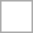<table cellpadding="10" cellspacing="0" style="border:solid 1px #aaa">
<tr>
<td></td>
</tr>
</table>
